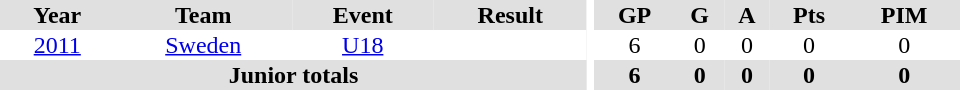<table border="0" cellpadding="1" cellspacing="0" ID="Table3" style="text-align:center; width:40em">
<tr ALIGN="center" bgcolor="#e0e0e0">
<th>Year</th>
<th>Team</th>
<th>Event</th>
<th>Result</th>
<th rowspan="99" bgcolor="#ffffff"></th>
<th>GP</th>
<th>G</th>
<th>A</th>
<th>Pts</th>
<th>PIM</th>
</tr>
<tr>
<td><a href='#'>2011</a></td>
<td><a href='#'>Sweden</a></td>
<td><a href='#'>U18</a></td>
<td></td>
<td>6</td>
<td>0</td>
<td>0</td>
<td>0</td>
<td>0</td>
</tr>
<tr bgcolor="#e0e0e0">
<th colspan="4">Junior totals</th>
<th>6</th>
<th>0</th>
<th>0</th>
<th>0</th>
<th>0</th>
</tr>
</table>
